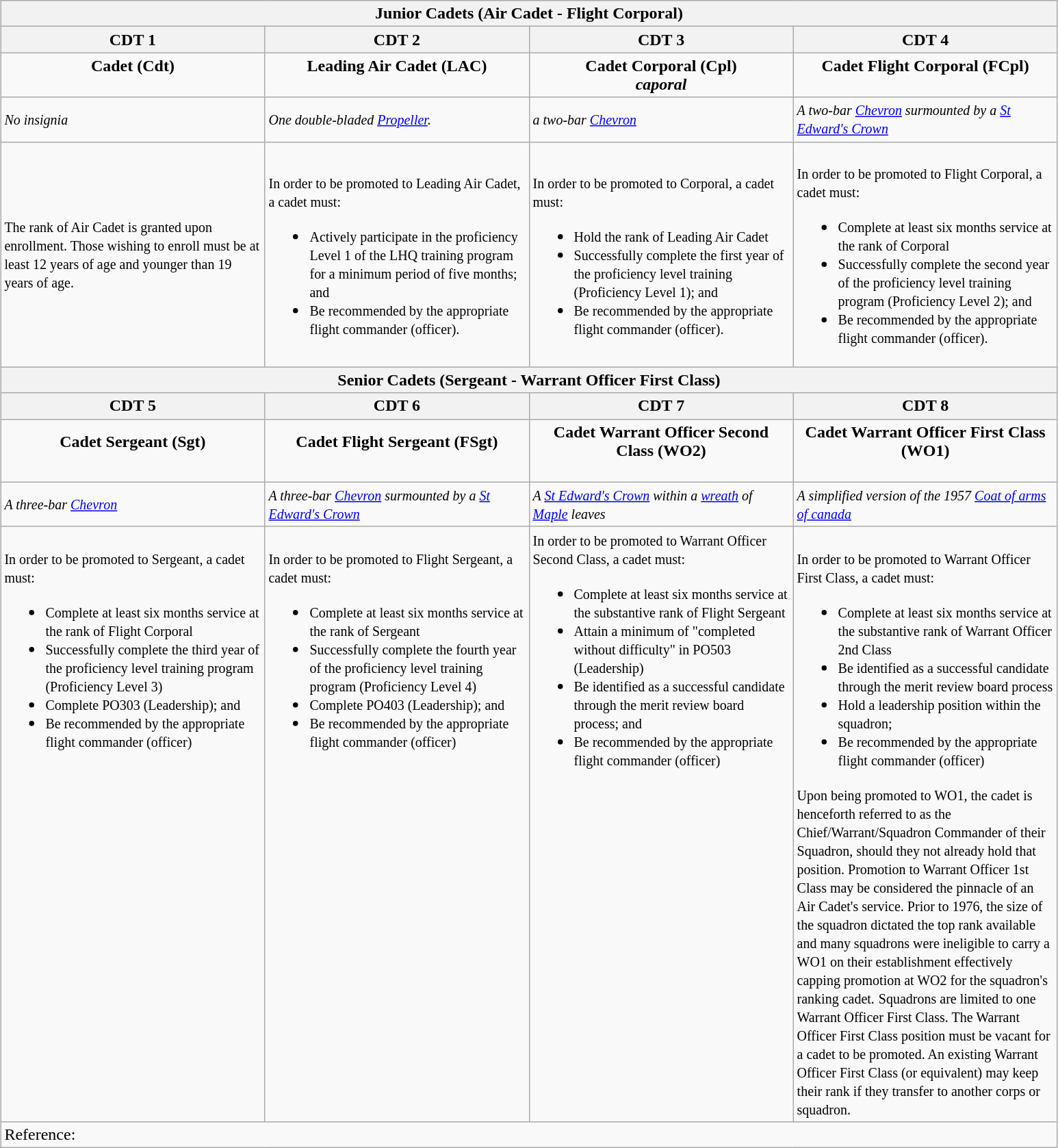<table class="wikitable" style="margin:0 auto;">
<tr>
<th colspan="4">Junior Cadets (Air Cadet - Flight Corporal)</th>
</tr>
<tr>
<th><strong>CDT 1</strong></th>
<th><strong>CDT 2</strong></th>
<th><strong>CDT 3</strong></th>
<th><strong>CDT 4</strong></th>
</tr>
<tr>
<td style="text-align:center; width:250px;"><strong>Cadet (Cdt)</strong><br><strong><br></strong></td>
<td style="text-align:center; width:250px;"><strong>Leading Air Cadet (LAC)</strong><br><strong><br></strong></td>
<td style="text-align:center; width:250px;"><strong>Cadet Corporal (Cpl)</strong><br><strong><em>caporal</em></strong>                   
</td>
<td style="text-align:center; width:250px;"><strong>Cadet Flight Corporal (FCpl)</strong><br><strong><br></strong></td>
</tr>
<tr>
<td><em><small>No insignia</small></em></td>
<td><small><em>One double-bladed <a href='#'>Propeller</a>.</em></small></td>
<td><small><em>a two-bar <a href='#'>Chevron</a></em></small></td>
<td><small><em>A two-bar <a href='#'>Chevron</a> surmounted by a <a href='#'>St Edward's Crown</a></em></small></td>
</tr>
<tr>
<td><small>The rank of Air Cadet is granted upon enrollment. Those wishing to enroll must be at least 12 years of age and younger than 19 years of age.</small></td>
<td><br><small>In order to be promoted to Leading Air Cadet, a cadet must:</small><ul><li><small>Actively participate in the proficiency Level 1 of the LHQ training program for a minimum period of five months; and</small></li><li><small>Be recommended by the appropriate flight commander (officer).</small></li></ul></td>
<td><br><small>In order to be promoted to Corporal, a cadet must:</small><ul><li><small>Hold the rank of Leading Air Cadet</small></li><li><small>Successfully complete the first year of the proficiency level training (Proficiency Level 1); and</small></li><li><small>Be recommended by the appropriate flight commander (officer).</small></li></ul></td>
<td><br><small>In order to be promoted to Flight Corporal, a cadet must:</small><ul><li><small>Complete at least six months service at the rank of Corporal</small></li><li><small>Successfully complete the second year of the proficiency level training program (Proficiency Level 2); and</small></li><li><small>Be recommended by the appropriate flight commander (officer).</small></li></ul></td>
</tr>
<tr>
<th colspan="4">Senior Cadets (Sergeant - Warrant Officer First Class)</th>
</tr>
<tr>
<th><strong>CDT 5</strong></th>
<th><strong>CDT 6</strong></th>
<th><strong>CDT 7</strong></th>
<th><strong>CDT 8</strong></th>
</tr>
<tr>
<td style="text-align:center; width:250px;"><strong>Cadet Sergeant (Sgt)</strong><br><strong><br></strong></td>
<td style="text-align:center; width:250px;"><strong>Cadet Flight Sergeant (FSgt)</strong><br><strong><br></strong></td>
<td style="text-align:center; width:250px;"><strong>Cadet Warrant Officer Second Class (WO2)</strong><br><strong><br></strong></td>
<td style="text-align:center; width:250px;"><strong>Cadet Warrant Officer First Class (WO1)</strong><br><strong><br></strong></td>
</tr>
<tr>
<td><small><em>A three-bar <a href='#'>Chevron</a></em></small></td>
<td><small><em>A three-bar <a href='#'>Chevron</a> surmounted by a <a href='#'>St Edward's Crown</a></em></small></td>
<td><small><em>A <a href='#'>St Edward's Crown</a> within a <a href='#'>wreath</a> of <a href='#'>Maple</a> leaves</em></small></td>
<td><small><em>A simplified version of the 1957 <a href='#'>Coat of arms of canada</a></em></small></td>
</tr>
<tr>
<td valign="top"><br><small>In order to be promoted to Sergeant, a cadet must:</small><ul><li><small>Complete at least six months service at the rank of Flight Corporal</small></li><li><small>Successfully complete the third year of the proficiency level training program (Proficiency Level 3)</small></li><li><small>Complete PO303 (Leadership); and</small></li><li><small>Be recommended by the appropriate flight commander (officer)</small></li></ul></td>
<td valign="top"><br><small>In order to be promoted to Flight Sergeant, a cadet must:</small><ul><li><small>Complete at least six months service at the rank of Sergeant</small></li><li><small>Successfully complete the fourth year of the proficiency level training program (Proficiency Level 4)</small></li><li><small>Complete PO403 (Leadership); and</small></li><li><small>Be recommended by the appropriate flight commander (officer)</small></li></ul></td>
<td valign="top"><small>In order to be promoted to Warrant Officer Second Class, a cadet must:</small><br><ul><li><small>Complete at least six months service at the substantive rank of Flight Sergeant</small></li><li><small>Attain a minimum of "completed without difficulty" in PO503 (Leadership)</small></li><li><small>Be identified as a successful candidate through the merit review board process; and</small></li><li><small>Be recommended by the appropriate flight commander (officer)</small></li></ul></td>
<td valign="top"><br><small>In order to be promoted to Warrant Officer First Class, a cadet must:</small><ul><li><small>Complete at least six months service at the substantive rank of Warrant Officer 2nd Class</small></li><li><small>Be identified as a successful candidate through the merit review board process</small></li><li><small>Hold a leadership position within the squadron;</small></li><li><small>Be recommended by the appropriate flight commander (officer)</small></li></ul><small>Upon being promoted to WO1, the cadet is henceforth referred to as the Chief/Warrant/Squadron Commander of their Squadron, should they not already hold that position. Promotion to Warrant Officer 1st Class may be considered the pinnacle of an Air Cadet's service. Prior to 1976, the size of the squadron dictated the top rank available and many squadrons were ineligible to carry a WO1 on their establishment effectively capping promotion at WO2 for the squadron's ranking cadet.</small>
<small>Squadrons are limited to one Warrant Officer First Class. The Warrant Officer First Class position must be vacant for a cadet to be promoted. An existing Warrant Officer First Class (or equivalent) may keep their rank if they transfer to another corps or squadron.</small></td>
</tr>
<tr>
<td colspan="4">Reference:</td>
</tr>
</table>
